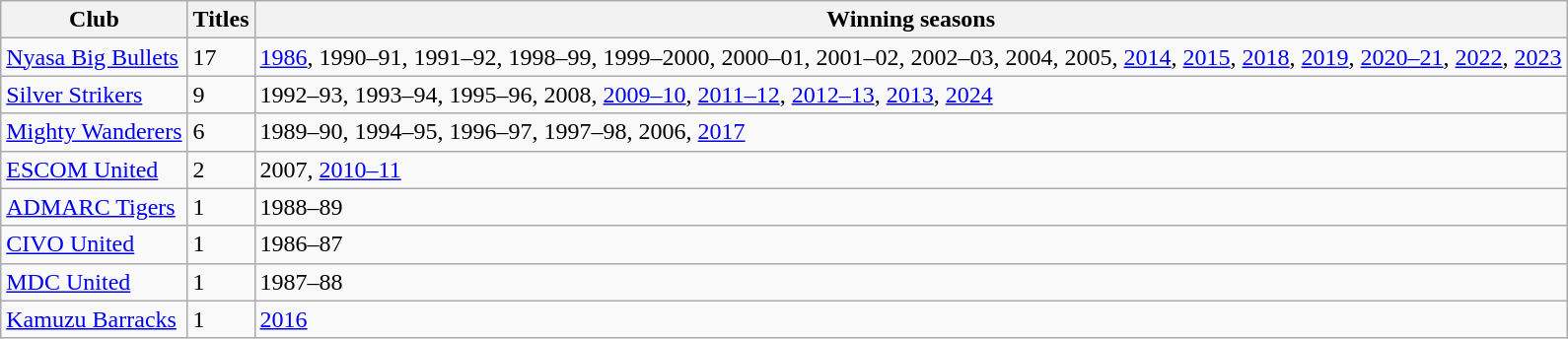<table class="wikitable">
<tr>
<th>Club</th>
<th>Titles</th>
<th>Winning seasons</th>
</tr>
<tr>
<td><a href='#'>Nyasa Big Bullets</a></td>
<td>17</td>
<td><a href='#'>1986</a>, 1990–91, 1991–92, 1998–99, 1999–2000, 2000–01, 2001–02, 2002–03, 2004, 2005, <a href='#'>2014</a>, <a href='#'>2015</a>, <a href='#'>2018</a>, <a href='#'>2019</a>, <a href='#'>2020–21</a>, <a href='#'>2022</a>, <a href='#'>2023</a></td>
</tr>
<tr>
<td><a href='#'>Silver Strikers</a></td>
<td>9</td>
<td>1992–93, 1993–94, 1995–96, 2008, <a href='#'>2009–10</a>, <a href='#'>2011–12</a>, <a href='#'>2012–13</a>, <a href='#'>2013</a>, <a href='#'>2024</a></td>
</tr>
<tr>
<td><a href='#'>Mighty Wanderers</a></td>
<td>6</td>
<td>1989–90, 1994–95, 1996–97, 1997–98, 2006, <a href='#'>2017</a></td>
</tr>
<tr>
<td><a href='#'>ESCOM United</a></td>
<td>2</td>
<td>2007, <a href='#'>2010–11</a></td>
</tr>
<tr>
<td><a href='#'>ADMARC Tigers</a></td>
<td>1</td>
<td>1988–89</td>
</tr>
<tr>
<td><a href='#'>CIVO United</a></td>
<td>1</td>
<td>1986–87</td>
</tr>
<tr>
<td><a href='#'>MDC United</a></td>
<td>1</td>
<td>1987–88</td>
</tr>
<tr>
<td><a href='#'>Kamuzu Barracks</a></td>
<td>1</td>
<td><a href='#'>2016</a></td>
</tr>
</table>
